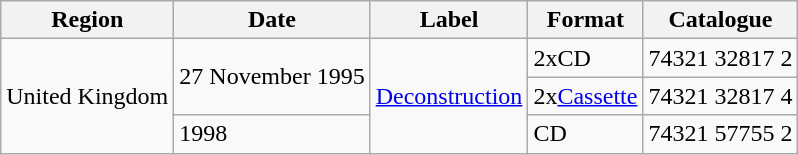<table class="wikitable">
<tr>
<th>Region</th>
<th>Date</th>
<th>Label</th>
<th>Format</th>
<th>Catalogue</th>
</tr>
<tr>
<td rowspan="3">United Kingdom</td>
<td rowspan="2">27 November 1995</td>
<td rowspan="3"><a href='#'>Deconstruction</a></td>
<td>2xCD</td>
<td>74321 32817 2</td>
</tr>
<tr>
<td>2x<a href='#'>Cassette</a></td>
<td>74321 32817 4</td>
</tr>
<tr>
<td>1998</td>
<td>CD</td>
<td>74321 57755 2</td>
</tr>
</table>
